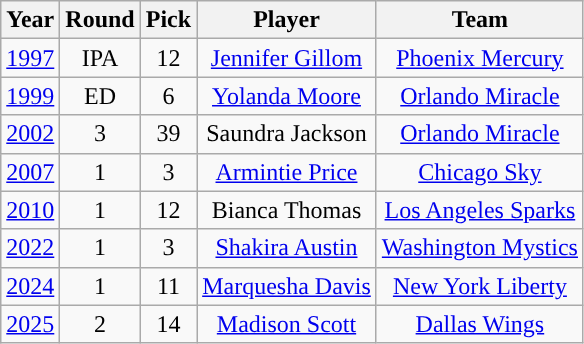<table class="wikitable sortable sortable" style="text-align: center">
<tr align=center>
<th>Year</th>
<th>Round</th>
<th>Pick</th>
<th>Player</th>
<th>Team</th>
</tr>
<tr>
<td rowspan="1"><a href='#'>1997</a></td>
<td rowspan="1">IPA</td>
<td rowspan="1">12</td>
<td rowspan="1"><a href='#'>Jennifer Gillom</a></td>
<td rowspan="1"><a href='#'>Phoenix Mercury</a></td>
</tr>
<tr>
<td rowspan="1"><a href='#'>1999</a></td>
<td rowspan="1">ED</td>
<td rowspan="1">6</td>
<td rowspan="1"><a href='#'>Yolanda Moore</a></td>
<td rowspan="1"><a href='#'>Orlando Miracle</a></td>
</tr>
<tr>
<td rowspan="1"><a href='#'>2002</a></td>
<td rowspan="1">3</td>
<td rowspan="1">39</td>
<td rowspan="1">Saundra Jackson</td>
<td rowspan="1"><a href='#'>Orlando Miracle</a></td>
</tr>
<tr>
<td rowspan="1"><a href='#'>2007</a></td>
<td rowspan="1">1</td>
<td rowspan="1">3</td>
<td rowspan="1"><a href='#'>Armintie Price</a></td>
<td rowspan="1"><a href='#'>Chicago Sky</a></td>
</tr>
<tr>
<td rowspan="1"><a href='#'>2010</a></td>
<td rowspan="1">1</td>
<td rowspan="1">12</td>
<td rowspan="1">Bianca Thomas</td>
<td rowspan="1"><a href='#'>Los Angeles Sparks</a></td>
</tr>
<tr>
<td rowspan="1"><a href='#'>2022</a></td>
<td rowspan="1">1</td>
<td rowspan="1">3</td>
<td rowspan="1"><a href='#'>Shakira Austin</a></td>
<td rowspan="1"><a href='#'>Washington Mystics</a></td>
</tr>
<tr>
<td rowspan="1"><a href='#'>2024</a></td>
<td rowspan="1">1</td>
<td rowspan="1">11</td>
<td rowspan="1"><a href='#'>Marquesha Davis</a></td>
<td rowspan="1"><a href='#'>New York Liberty</a></td>
</tr>
<tr>
<td rowspan="1"><a href='#'>2025</a></td>
<td rowspan="1">2</td>
<td rowspan="1">14</td>
<td rowspan="1"><a href='#'>Madison Scott</a></td>
<td rowspan="1"><a href='#'>Dallas Wings</a></td>
</tr>
</table>
